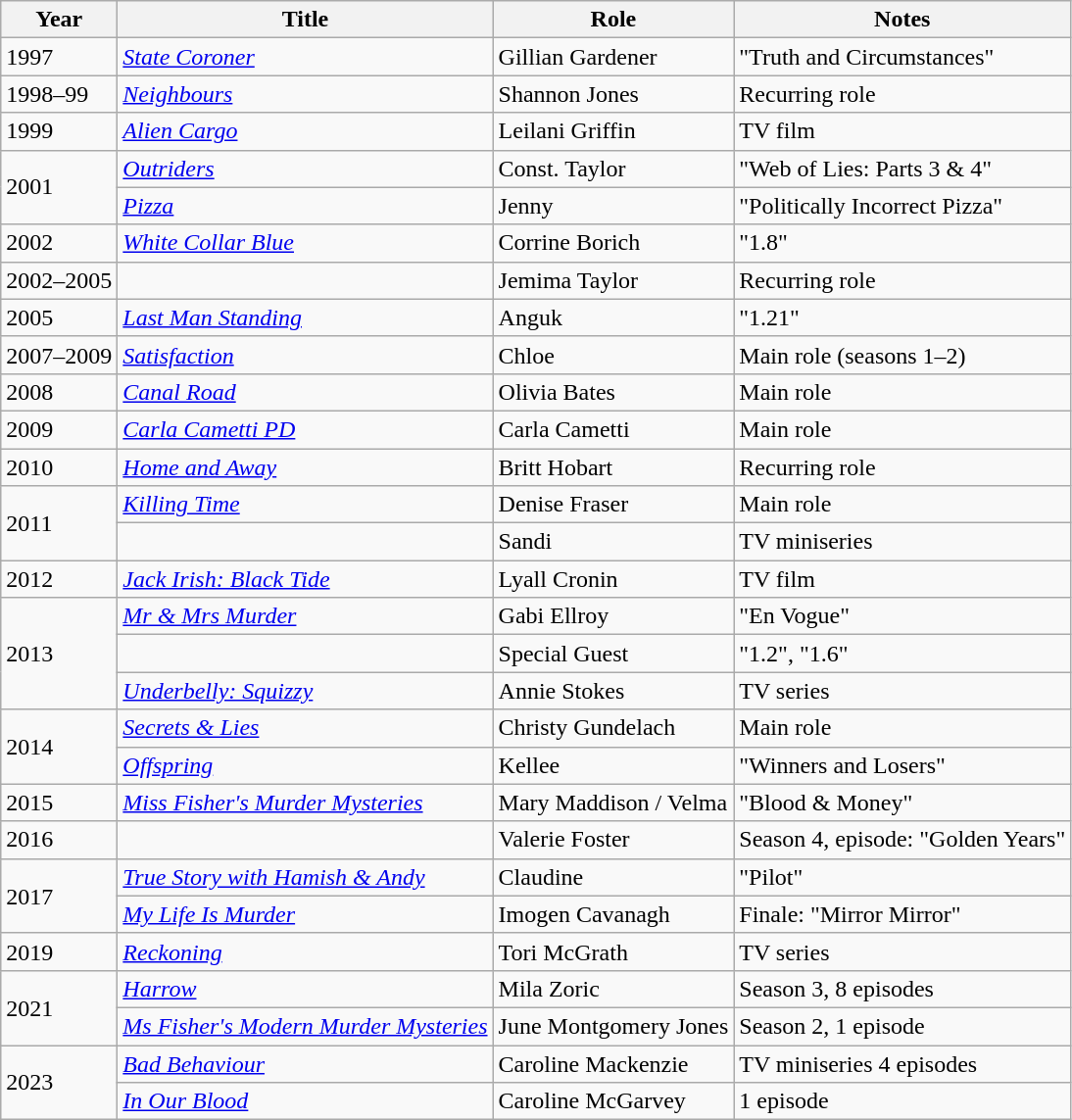<table class="wikitable sortable">
<tr>
<th>Year</th>
<th>Title</th>
<th>Role</th>
<th class="unsortable">Notes</th>
</tr>
<tr>
<td>1997</td>
<td><em><a href='#'>State Coroner</a></em></td>
<td>Gillian Gardener</td>
<td>"Truth and Circumstances"</td>
</tr>
<tr>
<td>1998–99</td>
<td><em><a href='#'>Neighbours</a></em></td>
<td>Shannon Jones</td>
<td>Recurring role</td>
</tr>
<tr>
<td>1999</td>
<td><em><a href='#'>Alien Cargo</a></em></td>
<td>Leilani Griffin</td>
<td>TV film</td>
</tr>
<tr>
<td rowspan="2">2001</td>
<td><em><a href='#'>Outriders</a></em></td>
<td>Const. Taylor</td>
<td>"Web of Lies: Parts 3 & 4"</td>
</tr>
<tr>
<td><em><a href='#'>Pizza</a></em></td>
<td>Jenny</td>
<td>"Politically Incorrect Pizza"</td>
</tr>
<tr>
<td>2002</td>
<td><em><a href='#'>White Collar Blue</a></em></td>
<td>Corrine Borich</td>
<td>"1.8"</td>
</tr>
<tr>
<td>2002–2005</td>
<td><em></em></td>
<td>Jemima Taylor</td>
<td>Recurring role</td>
</tr>
<tr>
<td>2005</td>
<td><em><a href='#'>Last Man Standing</a></em></td>
<td>Anguk</td>
<td>"1.21"</td>
</tr>
<tr>
<td>2007–2009</td>
<td><em><a href='#'>Satisfaction</a></em></td>
<td>Chloe</td>
<td>Main role (seasons 1–2)</td>
</tr>
<tr>
<td>2008</td>
<td><em><a href='#'>Canal Road</a></em></td>
<td>Olivia Bates</td>
<td>Main role</td>
</tr>
<tr>
<td>2009</td>
<td><em><a href='#'>Carla Cametti PD</a></em></td>
<td>Carla Cametti</td>
<td>Main role</td>
</tr>
<tr>
<td>2010</td>
<td><em><a href='#'>Home and Away</a></em></td>
<td>Britt Hobart</td>
<td>Recurring role</td>
</tr>
<tr>
<td rowspan="2">2011</td>
<td><em><a href='#'>Killing Time</a></em></td>
<td>Denise Fraser</td>
<td>Main role</td>
</tr>
<tr>
<td><em></em></td>
<td>Sandi</td>
<td>TV miniseries</td>
</tr>
<tr>
<td>2012</td>
<td><em><a href='#'>Jack Irish: Black Tide</a></em></td>
<td>Lyall Cronin</td>
<td>TV film</td>
</tr>
<tr>
<td rowspan="3">2013</td>
<td><em><a href='#'>Mr & Mrs Murder</a></em></td>
<td>Gabi Ellroy</td>
<td>"En Vogue"</td>
</tr>
<tr>
<td><em></em></td>
<td>Special Guest</td>
<td>"1.2", "1.6"</td>
</tr>
<tr>
<td><em><a href='#'>Underbelly: Squizzy</a></em></td>
<td>Annie Stokes</td>
<td>TV series</td>
</tr>
<tr>
<td rowspan="2">2014</td>
<td><em><a href='#'>Secrets & Lies</a></em></td>
<td>Christy Gundelach</td>
<td>Main role</td>
</tr>
<tr>
<td><em><a href='#'>Offspring</a></em></td>
<td>Kellee</td>
<td>"Winners and Losers"</td>
</tr>
<tr>
<td>2015</td>
<td><em><a href='#'>Miss Fisher's Murder Mysteries</a></em></td>
<td>Mary Maddison / Velma</td>
<td>"Blood & Money"</td>
</tr>
<tr>
<td>2016</td>
<td><em></em></td>
<td>Valerie Foster</td>
<td>Season 4, episode: "Golden Years"</td>
</tr>
<tr>
<td rowspan="2">2017</td>
<td><em><a href='#'>True Story with Hamish & Andy</a></em></td>
<td>Claudine</td>
<td>"Pilot"</td>
</tr>
<tr>
<td><em><a href='#'>My Life Is Murder</a></em></td>
<td>Imogen Cavanagh</td>
<td>Finale: "Mirror Mirror"</td>
</tr>
<tr>
<td>2019</td>
<td><em><a href='#'>Reckoning</a></em></td>
<td>Tori McGrath</td>
<td>TV series</td>
</tr>
<tr>
<td rowspan="2">2021</td>
<td><em><a href='#'>Harrow</a></em></td>
<td>Mila Zoric</td>
<td>Season 3, 8 episodes</td>
</tr>
<tr>
<td><em><a href='#'>Ms Fisher's Modern Murder Mysteries</a></em></td>
<td>June Montgomery Jones</td>
<td>Season 2, 1 episode</td>
</tr>
<tr>
<td rowspan="2">2023</td>
<td><em><a href='#'>Bad Behaviour</a></em></td>
<td>Caroline Mackenzie</td>
<td>TV miniseries 4 episodes</td>
</tr>
<tr>
<td><em><a href='#'>In Our Blood</a></em></td>
<td>Caroline McGarvey</td>
<td>1 episode</td>
</tr>
</table>
